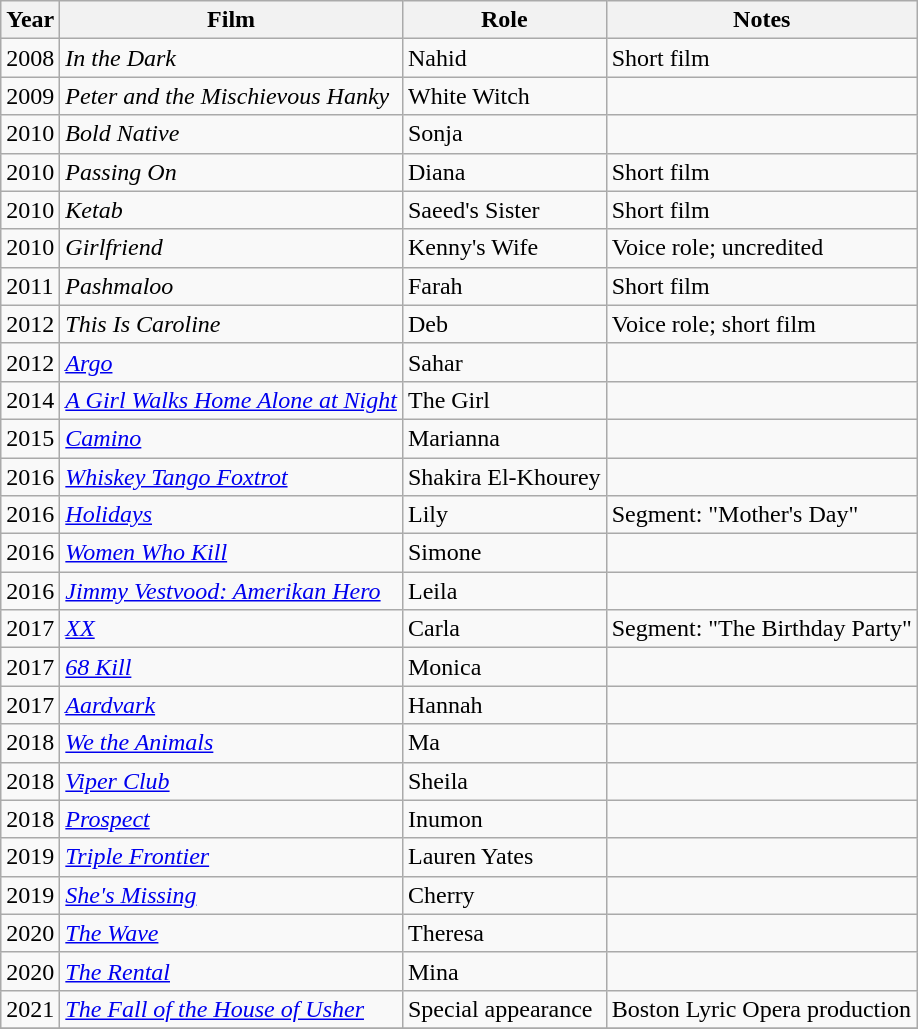<table class="wikitable sortable">
<tr>
<th>Year</th>
<th>Film</th>
<th>Role</th>
<th class="unsortable">Notes</th>
</tr>
<tr>
<td>2008</td>
<td><em>In the Dark</em></td>
<td>Nahid</td>
<td>Short film</td>
</tr>
<tr>
<td>2009</td>
<td><em>Peter and the Mischievous Hanky</em></td>
<td>White Witch</td>
<td></td>
</tr>
<tr>
<td>2010</td>
<td><em>Bold Native</em></td>
<td>Sonja</td>
<td></td>
</tr>
<tr>
<td>2010</td>
<td><em>Passing On</em></td>
<td>Diana</td>
<td>Short film</td>
</tr>
<tr>
<td>2010</td>
<td><em>Ketab</em></td>
<td>Saeed's Sister</td>
<td>Short film</td>
</tr>
<tr>
<td>2010</td>
<td><em>Girlfriend</em></td>
<td>Kenny's Wife</td>
<td>Voice role; uncredited</td>
</tr>
<tr>
<td>2011</td>
<td><em>Pashmaloo</em></td>
<td>Farah</td>
<td>Short film</td>
</tr>
<tr>
<td>2012</td>
<td><em>This Is Caroline</em></td>
<td>Deb</td>
<td>Voice role; short film</td>
</tr>
<tr>
<td>2012</td>
<td><em><a href='#'>Argo</a></em></td>
<td>Sahar</td>
<td></td>
</tr>
<tr>
<td>2014</td>
<td><em><a href='#'>A Girl Walks Home Alone at Night</a></em></td>
<td>The Girl</td>
<td></td>
</tr>
<tr>
<td>2015</td>
<td><em><a href='#'>Camino</a></em></td>
<td>Marianna</td>
<td></td>
</tr>
<tr>
<td>2016</td>
<td><em><a href='#'>Whiskey Tango Foxtrot</a></em></td>
<td>Shakira El-Khourey</td>
<td></td>
</tr>
<tr>
<td>2016</td>
<td><em><a href='#'>Holidays</a></em></td>
<td>Lily</td>
<td>Segment: "Mother's Day"</td>
</tr>
<tr>
<td>2016</td>
<td><em><a href='#'>Women Who Kill</a></em></td>
<td>Simone</td>
<td></td>
</tr>
<tr>
<td>2016</td>
<td><em><a href='#'>Jimmy Vestvood: Amerikan Hero</a></em></td>
<td>Leila</td>
<td></td>
</tr>
<tr>
<td>2017</td>
<td><em><a href='#'>XX</a></em></td>
<td>Carla</td>
<td>Segment: "The Birthday Party"</td>
</tr>
<tr>
<td>2017</td>
<td><em><a href='#'>68 Kill</a></em></td>
<td>Monica</td>
<td></td>
</tr>
<tr>
<td>2017</td>
<td><em><a href='#'>Aardvark</a></em></td>
<td>Hannah</td>
<td></td>
</tr>
<tr>
<td>2018</td>
<td><em><a href='#'>We the Animals</a></em></td>
<td>Ma</td>
<td></td>
</tr>
<tr>
<td>2018</td>
<td><em><a href='#'>Viper Club</a></em></td>
<td>Sheila</td>
<td></td>
</tr>
<tr>
<td>2018</td>
<td><em><a href='#'>Prospect</a></em></td>
<td>Inumon</td>
<td></td>
</tr>
<tr>
<td>2019</td>
<td><em><a href='#'>Triple Frontier</a></em></td>
<td>Lauren Yates</td>
<td></td>
</tr>
<tr>
<td>2019</td>
<td><em><a href='#'>She's Missing</a></em></td>
<td>Cherry</td>
<td></td>
</tr>
<tr>
<td>2020</td>
<td><em><a href='#'>The Wave</a></em></td>
<td>Theresa</td>
<td></td>
</tr>
<tr>
<td>2020</td>
<td><em><a href='#'>The Rental</a></em></td>
<td>Mina</td>
<td></td>
</tr>
<tr>
<td>2021</td>
<td><em><a href='#'>The Fall of the House of Usher</a></em></td>
<td>Special appearance</td>
<td>Boston Lyric Opera production</td>
</tr>
<tr>
</tr>
</table>
